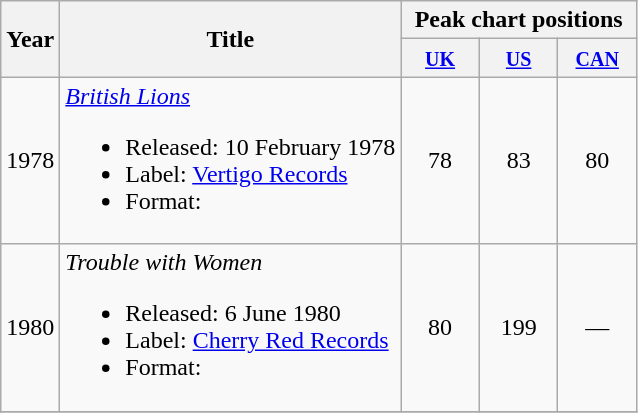<table class="wikitable" style="text-align:center;">
<tr>
<th rowspan="2">Year</th>
<th rowspan="2" ">Title</th>
<th colspan="3">Peak chart positions</th>
</tr>
<tr>
<th width="45"><small><a href='#'>UK</a></small><br></th>
<th width="45"><small><a href='#'>US</a></small><br></th>
<th width="45"><small><a href='#'>CAN</a></small><br></th>
</tr>
<tr>
<td>1978</td>
<td align="left"><em><a href='#'>British Lions</a></em><br><ul><li>Released: 10 February 1978</li><li>Label: <a href='#'>Vertigo Records</a></li><li>Format:</li></ul></td>
<td>78</td>
<td>83</td>
<td>80</td>
</tr>
<tr>
<td>1980</td>
<td align="left"><em>Trouble with Women</em><br><ul><li>Released: 6 June 1980</li><li>Label: <a href='#'>Cherry Red Records</a></li><li>Format:</li></ul></td>
<td>80</td>
<td>199</td>
<td>—</td>
</tr>
<tr>
</tr>
</table>
